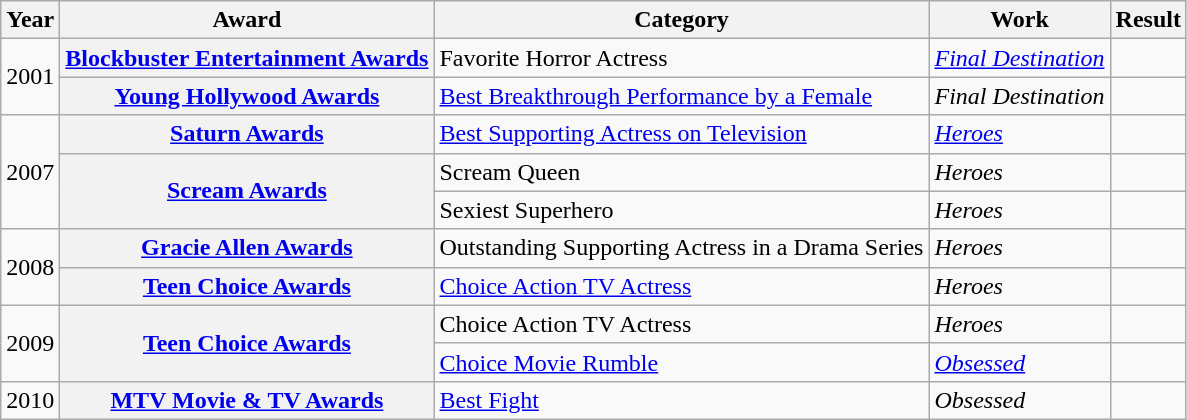<table class="wikitable sortable plainrowheaders">
<tr>
<th scope="col">Year</th>
<th scope="col">Award</th>
<th scope="col">Category</th>
<th scope="col">Work</th>
<th scope="col">Result</th>
</tr>
<tr>
<td rowspan="2">2001</td>
<th scope="row"><a href='#'>Blockbuster Entertainment Awards</a></th>
<td>Favorite Horror Actress</td>
<td><em><a href='#'>Final Destination</a></em></td>
<td></td>
</tr>
<tr>
<th scope="row"><a href='#'>Young Hollywood Awards</a></th>
<td><a href='#'>Best Breakthrough Performance by a Female</a></td>
<td><em>Final Destination</em></td>
<td></td>
</tr>
<tr>
<td rowspan="3">2007</td>
<th scope="row"><a href='#'>Saturn Awards</a></th>
<td><a href='#'>Best Supporting Actress on Television</a></td>
<td><a href='#'><em>Heroes</em></a></td>
<td></td>
</tr>
<tr>
<th rowspan="2" ! scope="row"><a href='#'>Scream Awards</a></th>
<td>Scream Queen</td>
<td><em>Heroes</em></td>
<td></td>
</tr>
<tr>
<td>Sexiest Superhero</td>
<td><em>Heroes</em></td>
<td></td>
</tr>
<tr>
<td rowspan="2">2008</td>
<th scope="row"><a href='#'>Gracie Allen Awards</a></th>
<td>Outstanding Supporting Actress in a Drama Series</td>
<td><em>Heroes</em></td>
<td></td>
</tr>
<tr>
<th scope="row"><a href='#'>Teen Choice Awards</a></th>
<td><a href='#'>Choice Action TV Actress</a></td>
<td><em>Heroes</em></td>
<td></td>
</tr>
<tr>
<td rowspan="2">2009</td>
<th rowspan="2" ! scope="row"><a href='#'>Teen Choice Awards</a></th>
<td>Choice Action TV Actress</td>
<td><em>Heroes</em></td>
<td></td>
</tr>
<tr>
<td><a href='#'>Choice Movie Rumble</a></td>
<td><a href='#'><em>Obsessed</em></a></td>
<td></td>
</tr>
<tr>
<td>2010</td>
<th scope="row"><a href='#'>MTV Movie & TV Awards</a></th>
<td><a href='#'>Best Fight</a></td>
<td><em>Obsessed</em></td>
<td></td>
</tr>
</table>
